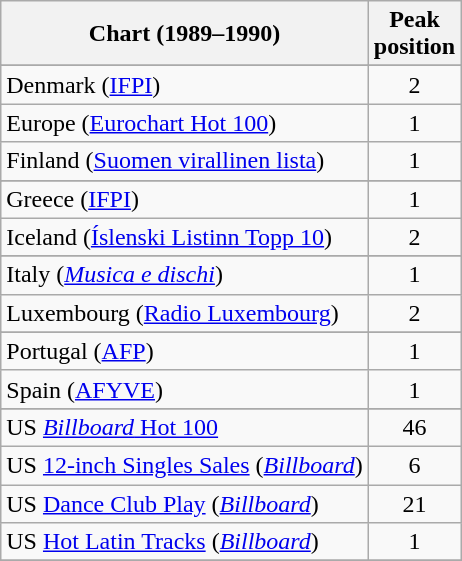<table class="wikitable sortable">
<tr>
<th>Chart (1989–1990)</th>
<th>Peak<br>position</th>
</tr>
<tr>
</tr>
<tr>
</tr>
<tr>
</tr>
<tr>
</tr>
<tr>
</tr>
<tr>
<td>Denmark (<a href='#'>IFPI</a>)</td>
<td style="text-align:center;">2</td>
</tr>
<tr>
<td>Europe (<a href='#'>Eurochart Hot 100</a>)</td>
<td style="text-align:center;">1</td>
</tr>
<tr>
<td>Finland (<a href='#'>Suomen virallinen lista</a>)</td>
<td style="text-align:center;">1</td>
</tr>
<tr>
</tr>
<tr>
<td>Greece (<a href='#'>IFPI</a>)</td>
<td style="text-align:center;">1</td>
</tr>
<tr>
<td>Iceland (<a href='#'>Íslenski Listinn Topp 10</a>)</td>
<td style="text-align:center;">2</td>
</tr>
<tr>
</tr>
<tr>
<td>Italy (<em><a href='#'>Musica e dischi</a></em>)</td>
<td style="text-align:center;">1</td>
</tr>
<tr>
<td>Luxembourg (<a href='#'>Radio Luxembourg</a>)</td>
<td align="center">2</td>
</tr>
<tr>
</tr>
<tr>
</tr>
<tr>
</tr>
<tr>
</tr>
<tr>
<td>Portugal (<a href='#'>AFP</a>)</td>
<td style="text-align:center;">1</td>
</tr>
<tr>
<td>Spain (<a href='#'>AFYVE</a>)</td>
<td style="text-align:center;">1</td>
</tr>
<tr>
</tr>
<tr>
</tr>
<tr>
</tr>
<tr>
<td>US <a href='#'><em>Billboard</em> Hot 100</a></td>
<td style="text-align:center;">46</td>
</tr>
<tr>
<td>US <a href='#'>12-inch Singles Sales</a> (<em><a href='#'>Billboard</a></em>)</td>
<td style="text-align:center;">6</td>
</tr>
<tr>
<td>US <a href='#'>Dance Club Play</a> (<em><a href='#'>Billboard</a></em>)</td>
<td style="text-align:center;">21</td>
</tr>
<tr>
<td>US <a href='#'>Hot Latin Tracks</a> (<em><a href='#'>Billboard</a></em>)</td>
<td style="text-align:center;">1</td>
</tr>
<tr>
</tr>
</table>
